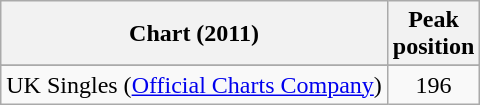<table class="wikitable sortable">
<tr>
<th>Chart (2011)</th>
<th>Peak<br>position</th>
</tr>
<tr>
</tr>
<tr>
</tr>
<tr>
<td>UK Singles (<a href='#'>Official Charts Company</a>)</td>
<td align="center">196</td>
</tr>
</table>
